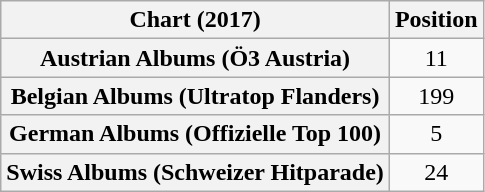<table class="wikitable sortable plainrowheaders" style="text-align:center">
<tr>
<th scope="col">Chart (2017)</th>
<th scope="col">Position</th>
</tr>
<tr>
<th scope="row">Austrian Albums (Ö3 Austria)</th>
<td>11</td>
</tr>
<tr>
<th scope="row">Belgian Albums (Ultratop Flanders)</th>
<td>199</td>
</tr>
<tr>
<th scope="row">German Albums (Offizielle Top 100)</th>
<td>5</td>
</tr>
<tr>
<th scope="row">Swiss Albums (Schweizer Hitparade)</th>
<td>24</td>
</tr>
</table>
